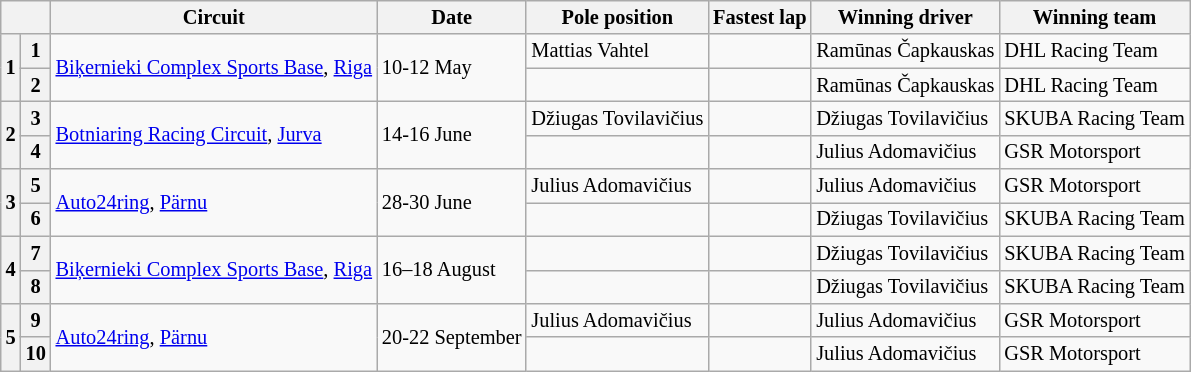<table class="wikitable" style="font-size: 85%">
<tr>
<th colspan="2"></th>
<th>Circuit</th>
<th>Date</th>
<th>Pole position</th>
<th>Fastest lap</th>
<th>Winning driver</th>
<th>Winning team</th>
</tr>
<tr>
<th rowspan="2">1</th>
<th>1</th>
<td rowspan="2"> <a href='#'>Biķernieki Complex Sports Base</a>, <a href='#'>Riga</a></td>
<td rowspan="2">10-12 May</td>
<td> Mattias Vahtel</td>
<td></td>
<td> Ramūnas Čapkauskas</td>
<td> DHL Racing Team</td>
</tr>
<tr>
<th>2</th>
<td></td>
<td></td>
<td> Ramūnas Čapkauskas</td>
<td> DHL Racing Team</td>
</tr>
<tr>
<th rowspan="2">2</th>
<th>3</th>
<td rowspan=2> <a href='#'>Botniaring Racing Circuit</a>, <a href='#'>Jurva</a></td>
<td rowspan="2">14-16 June</td>
<td> Džiugas Tovilavičius</td>
<td></td>
<td> Džiugas Tovilavičius</td>
<td> SKUBA Racing Team</td>
</tr>
<tr>
<th>4</th>
<td></td>
<td></td>
<td> Julius Adomavičius</td>
<td> GSR Motorsport</td>
</tr>
<tr>
<th rowspan="2">3</th>
<th>5</th>
<td rowspan="2"> <a href='#'>Auto24ring</a>, <a href='#'>Pärnu</a></td>
<td rowspan="2">28-30 June</td>
<td> Julius Adomavičius</td>
<td></td>
<td> Julius Adomavičius</td>
<td> GSR Motorsport</td>
</tr>
<tr>
<th>6</th>
<td></td>
<td></td>
<td> Džiugas Tovilavičius</td>
<td> SKUBA Racing Team</td>
</tr>
<tr>
<th rowspan="2">4</th>
<th>7</th>
<td rowspan="2"> <a href='#'>Biķernieki Complex Sports Base</a>, <a href='#'>Riga</a></td>
<td rowspan="2">16–18 August</td>
<td></td>
<td></td>
<td> Džiugas Tovilavičius</td>
<td> SKUBA Racing Team</td>
</tr>
<tr>
<th>8</th>
<td></td>
<td></td>
<td> Džiugas Tovilavičius</td>
<td> SKUBA Racing Team</td>
</tr>
<tr>
<th rowspan="2">5</th>
<th>9</th>
<td rowspan="2"> <a href='#'>Auto24ring</a>, <a href='#'>Pärnu</a></td>
<td rowspan="2">20-22 September</td>
<td> Julius Adomavičius</td>
<td></td>
<td> Julius Adomavičius</td>
<td> GSR Motorsport</td>
</tr>
<tr>
<th>10</th>
<td></td>
<td></td>
<td> Julius Adomavičius</td>
<td> GSR Motorsport</td>
</tr>
</table>
